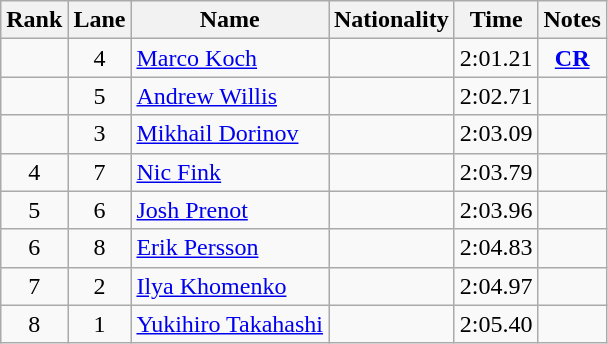<table class="wikitable sortable" style="text-align:center">
<tr>
<th>Rank</th>
<th>Lane</th>
<th>Name</th>
<th>Nationality</th>
<th>Time</th>
<th>Notes</th>
</tr>
<tr>
<td></td>
<td>4</td>
<td align=left><a href='#'>Marco Koch</a></td>
<td align=left></td>
<td>2:01.21</td>
<td><strong><a href='#'>CR</a></strong></td>
</tr>
<tr>
<td></td>
<td>5</td>
<td align=left><a href='#'>Andrew Willis</a></td>
<td align=left></td>
<td>2:02.71</td>
<td></td>
</tr>
<tr>
<td></td>
<td>3</td>
<td align=left><a href='#'>Mikhail Dorinov</a></td>
<td align=left></td>
<td>2:03.09</td>
<td></td>
</tr>
<tr>
<td>4</td>
<td>7</td>
<td align=left><a href='#'>Nic Fink</a></td>
<td align=left></td>
<td>2:03.79</td>
<td></td>
</tr>
<tr>
<td>5</td>
<td>6</td>
<td align=left><a href='#'>Josh Prenot</a></td>
<td align=left></td>
<td>2:03.96</td>
<td></td>
</tr>
<tr>
<td>6</td>
<td>8</td>
<td align=left><a href='#'>Erik Persson</a></td>
<td align=left></td>
<td>2:04.83</td>
<td></td>
</tr>
<tr>
<td>7</td>
<td>2</td>
<td align=left><a href='#'>Ilya Khomenko</a></td>
<td align=left></td>
<td>2:04.97</td>
<td></td>
</tr>
<tr>
<td>8</td>
<td>1</td>
<td align=left><a href='#'>Yukihiro Takahashi</a></td>
<td align=left></td>
<td>2:05.40</td>
<td></td>
</tr>
</table>
